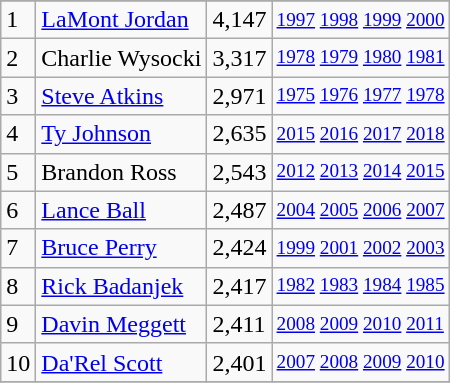<table class="wikitable">
<tr>
</tr>
<tr>
<td>1</td>
<td><a href='#'>LaMont Jordan</a></td>
<td>4,147</td>
<td style="font-size:80%;"><a href='#'>1997</a> <a href='#'>1998</a> <a href='#'>1999</a> <a href='#'>2000</a></td>
</tr>
<tr>
<td>2</td>
<td>Charlie Wysocki</td>
<td>3,317</td>
<td style="font-size:80%;"><a href='#'>1978</a> <a href='#'>1979</a> <a href='#'>1980</a> <a href='#'>1981</a></td>
</tr>
<tr>
<td>3</td>
<td><a href='#'>Steve Atkins</a></td>
<td>2,971</td>
<td style="font-size:80%;"><a href='#'>1975</a> <a href='#'>1976</a> <a href='#'>1977</a> <a href='#'>1978</a></td>
</tr>
<tr>
<td>4</td>
<td><a href='#'>Ty Johnson</a></td>
<td>2,635</td>
<td style="font-size:80%;"><a href='#'>2015</a> <a href='#'>2016</a> <a href='#'>2017</a> <a href='#'>2018</a></td>
</tr>
<tr>
<td>5</td>
<td>Brandon Ross</td>
<td>2,543</td>
<td style="font-size:80%;"><a href='#'>2012</a> <a href='#'>2013</a> <a href='#'>2014</a> <a href='#'>2015</a></td>
</tr>
<tr>
<td>6</td>
<td><a href='#'>Lance Ball</a></td>
<td>2,487</td>
<td style="font-size:80%;"><a href='#'>2004</a> <a href='#'>2005</a> <a href='#'>2006</a> <a href='#'>2007</a></td>
</tr>
<tr>
<td>7</td>
<td><a href='#'>Bruce Perry</a></td>
<td>2,424</td>
<td style="font-size:80%;"><a href='#'>1999</a> <a href='#'>2001</a> <a href='#'>2002</a> <a href='#'>2003</a></td>
</tr>
<tr>
<td>8</td>
<td><a href='#'>Rick Badanjek</a></td>
<td>2,417</td>
<td style="font-size:80%;"><a href='#'>1982</a> <a href='#'>1983</a> <a href='#'>1984</a> <a href='#'>1985</a></td>
</tr>
<tr>
<td>9</td>
<td><a href='#'>Davin Meggett</a></td>
<td>2,411</td>
<td style="font-size:80%;"><a href='#'>2008</a> <a href='#'>2009</a> <a href='#'>2010</a> <a href='#'>2011</a></td>
</tr>
<tr>
<td>10</td>
<td><a href='#'>Da'Rel Scott</a></td>
<td>2,401</td>
<td style="font-size:80%;"><a href='#'>2007</a> <a href='#'>2008</a> <a href='#'>2009</a> <a href='#'>2010</a></td>
</tr>
<tr>
</tr>
</table>
